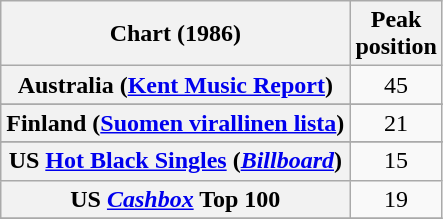<table class="wikitable sortable plainrowheaders" style="text-align:center">
<tr>
<th scope="col">Chart (1986)</th>
<th scope="col">Peak<br> position</th>
</tr>
<tr>
<th scope="row">Australia (<a href='#'>Kent Music Report</a>)</th>
<td>45</td>
</tr>
<tr>
</tr>
<tr>
<th scope="row">Finland (<a href='#'>Suomen virallinen lista</a>)</th>
<td>21</td>
</tr>
<tr>
</tr>
<tr>
</tr>
<tr>
</tr>
<tr>
</tr>
<tr>
</tr>
<tr>
<th scope="row">US <a href='#'>Hot Black Singles</a> (<em><a href='#'>Billboard</a></em>)</th>
<td align="center">15</td>
</tr>
<tr>
<th scope="row">US <a href='#'><em>Cashbox</em></a> Top 100</th>
<td align="center">19</td>
</tr>
<tr>
</tr>
</table>
